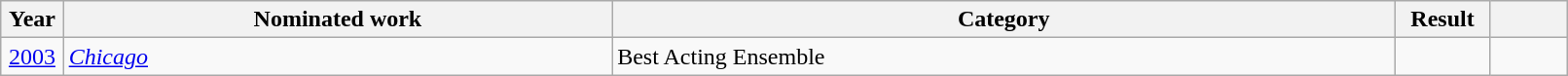<table class="wikitable plainrowheaders" style="width:85%;">
<tr>
<th scope="col" style="width:4%;">Year</th>
<th scope="col" style="width:35%;">Nominated work</th>
<th scope="col" style="width:50%;">Category</th>
<th scope="col" style="width:6%;">Result</th>
<th scope="col" style="width:6%;"></th>
</tr>
<tr>
<td align="center"><a href='#'>2003</a></td>
<td><em><a href='#'>Chicago</a></em></td>
<td>Best Acting Ensemble</td>
<td></td>
<td></td>
</tr>
</table>
